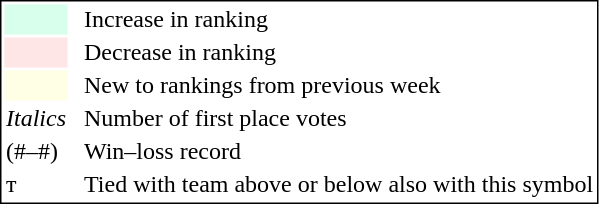<table style="border:1px solid black;">
<tr>
<td style="background:#D8FFEB; width:20px;"></td>
<td> </td>
<td>Increase in ranking</td>
</tr>
<tr>
<td style="background:#FFE6E6; width:20px;"></td>
<td> </td>
<td>Decrease in ranking</td>
</tr>
<tr>
<td style="background:#FFFFE6; width:20px;"></td>
<td> </td>
<td>New to rankings from previous week</td>
</tr>
<tr>
<td><em>Italics</em></td>
<td> </td>
<td>Number of first place votes</td>
</tr>
<tr>
<td>(#–#)</td>
<td> </td>
<td>Win–loss record</td>
</tr>
<tr>
<td>т</td>
<td></td>
<td>Tied with team above or below also with this symbol</td>
</tr>
</table>
